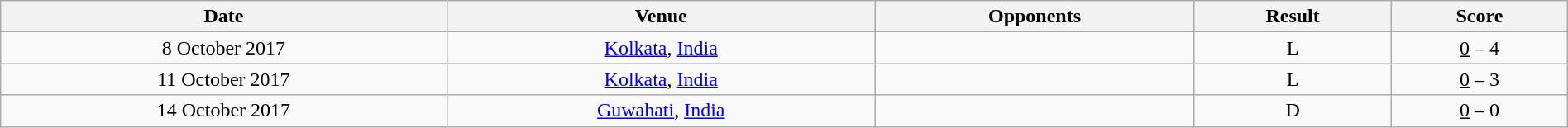<table class="wikitable"  style="text-align:center; width:100%;">
<tr>
<th>Date</th>
<th>Venue</th>
<th>Opponents</th>
<th>Result</th>
<th>Score</th>
</tr>
<tr>
<td>8 October 2017</td>
<td><a href='#'>Kolkata</a>, <a href='#'>India</a></td>
<td></td>
<td>L</td>
<td><u>0</u> – 4</td>
</tr>
<tr>
<td>11 October 2017</td>
<td><a href='#'>Kolkata</a>, <a href='#'>India</a></td>
<td></td>
<td>L</td>
<td><u>0</u> – 3</td>
</tr>
<tr>
<td>14 October 2017</td>
<td><a href='#'>Guwahati</a>, <a href='#'>India</a></td>
<td></td>
<td>D</td>
<td><u>0</u> – 0</td>
</tr>
</table>
